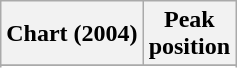<table class="wikitable sortable plainrowheaders">
<tr>
<th scope="col">Chart (2004)</th>
<th scope="col">Peak<br>position</th>
</tr>
<tr>
</tr>
<tr>
</tr>
<tr>
</tr>
<tr>
</tr>
</table>
